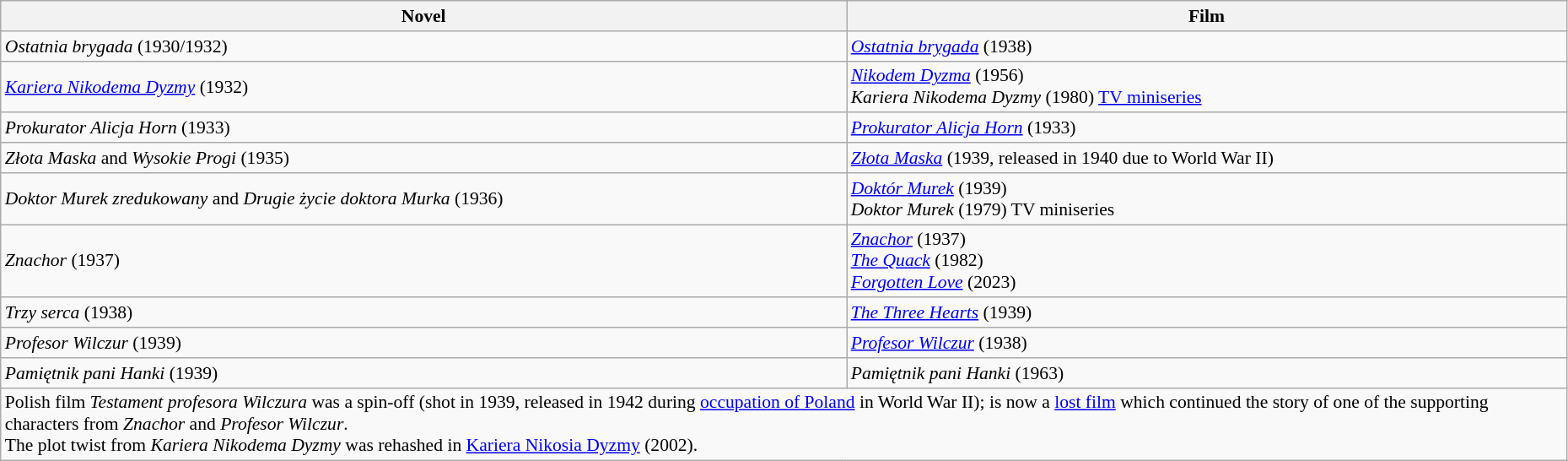<table class="wikitable" width="98%" style="font-size: 90%;">
<tr>
<th>Novel</th>
<th>Film</th>
</tr>
<tr>
<td><em>Ostatnia brygada</em> (1930/1932)</td>
<td><em><a href='#'>Ostatnia brygada</a></em> (1938)</td>
</tr>
<tr>
<td><em><a href='#'>Kariera Nikodema Dyzmy</a></em> (1932)</td>
<td><em><a href='#'>Nikodem Dyzma</a></em> (1956)<br><em>Kariera Nikodema Dyzmy</em> (1980) <a href='#'>TV miniseries</a></td>
</tr>
<tr>
<td><em>Prokurator Alicja Horn</em> (1933)</td>
<td><em><a href='#'>Prokurator Alicja Horn</a></em> (1933)</td>
</tr>
<tr>
<td><em>Złota Maska</em> and <em>Wysokie Progi</em> (1935)</td>
<td><em><a href='#'>Złota Maska</a></em> (1939, released in 1940 due to World War II)</td>
</tr>
<tr>
<td><em>Doktor Murek zredukowany</em> and <em>Drugie życie doktora Murka</em> (1936)</td>
<td><em><a href='#'>Doktór Murek</a></em> (1939)<br><em>Doktor Murek</em> (1979) TV miniseries</td>
</tr>
<tr>
<td><em>Znachor</em> (1937)</td>
<td><em><a href='#'>Znachor</a></em> (1937)<br><em><a href='#'>The Quack</a></em> (1982)<br><em><a href='#'>Forgotten Love</a></em> (2023)</td>
</tr>
<tr>
<td><em>Trzy serca</em> (1938)</td>
<td><em><a href='#'>The Three Hearts</a></em> (1939)</td>
</tr>
<tr>
<td><em>Profesor Wilczur</em> (1939)</td>
<td><em><a href='#'>Profesor Wilczur</a></em> (1938)</td>
</tr>
<tr>
<td><em>Pamiętnik pani Hanki</em> (1939)</td>
<td><em>Pamiętnik pani Hanki</em> (1963)</td>
</tr>
<tr>
<td colspan="2">Polish film <em>Testament profesora Wilczura</em> was a spin-off (shot in 1939, released in 1942 during <a href='#'>occupation of Poland</a> in World War II); is now a <a href='#'>lost film</a> which continued the story of one of the supporting characters from <em>Znachor</em> and <em>Profesor Wilczur</em>.<br>The plot twist from <em>Kariera Nikodema Dyzmy</em> was rehashed in <a href='#'>Kariera Nikosia Dyzmy</a> (2002).</td>
</tr>
</table>
